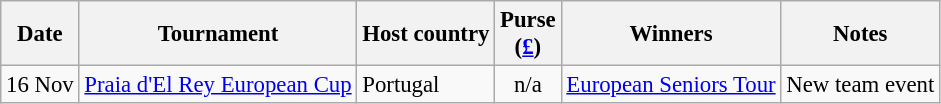<table class="wikitable" style="font-size:95%">
<tr>
<th>Date</th>
<th>Tournament</th>
<th>Host country</th>
<th>Purse<br>(<a href='#'>£</a>)</th>
<th>Winners</th>
<th>Notes</th>
</tr>
<tr>
<td>16 Nov</td>
<td><a href='#'>Praia d'El Rey European Cup</a></td>
<td>Portugal</td>
<td align=center>n/a</td>
<td><a href='#'>European Seniors Tour</a></td>
<td>New team event</td>
</tr>
</table>
